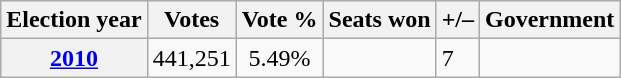<table class="sortable wikitable">
<tr>
<th>Election year</th>
<th>Votes</th>
<th>Vote %</th>
<th>Seats won</th>
<th>+/–</th>
<th>Government</th>
</tr>
<tr>
<th><a href='#'>2010</a></th>
<td align=center>441,251</td>
<td align=center>5.49%</td>
<td></td>
<td> 7</td>
<td></td>
</tr>
</table>
